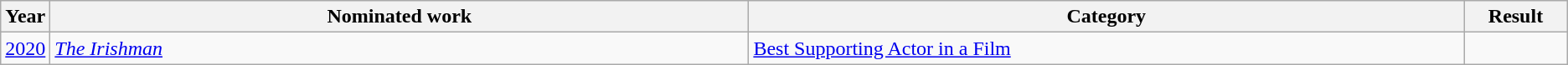<table class="wikitable sortable">
<tr>
<th scope="col" style="width:1em;">Year</th>
<th scope="col" style="width:39em;">Nominated work</th>
<th scope="col" style="width:40em;">Category</th>
<th scope="col" style="width:5em;">Result</th>
</tr>
<tr>
<td><a href='#'>2020</a></td>
<td><em><a href='#'>The Irishman</a></em></td>
<td><a href='#'>Best Supporting Actor in a Film</a></td>
<td></td>
</tr>
</table>
